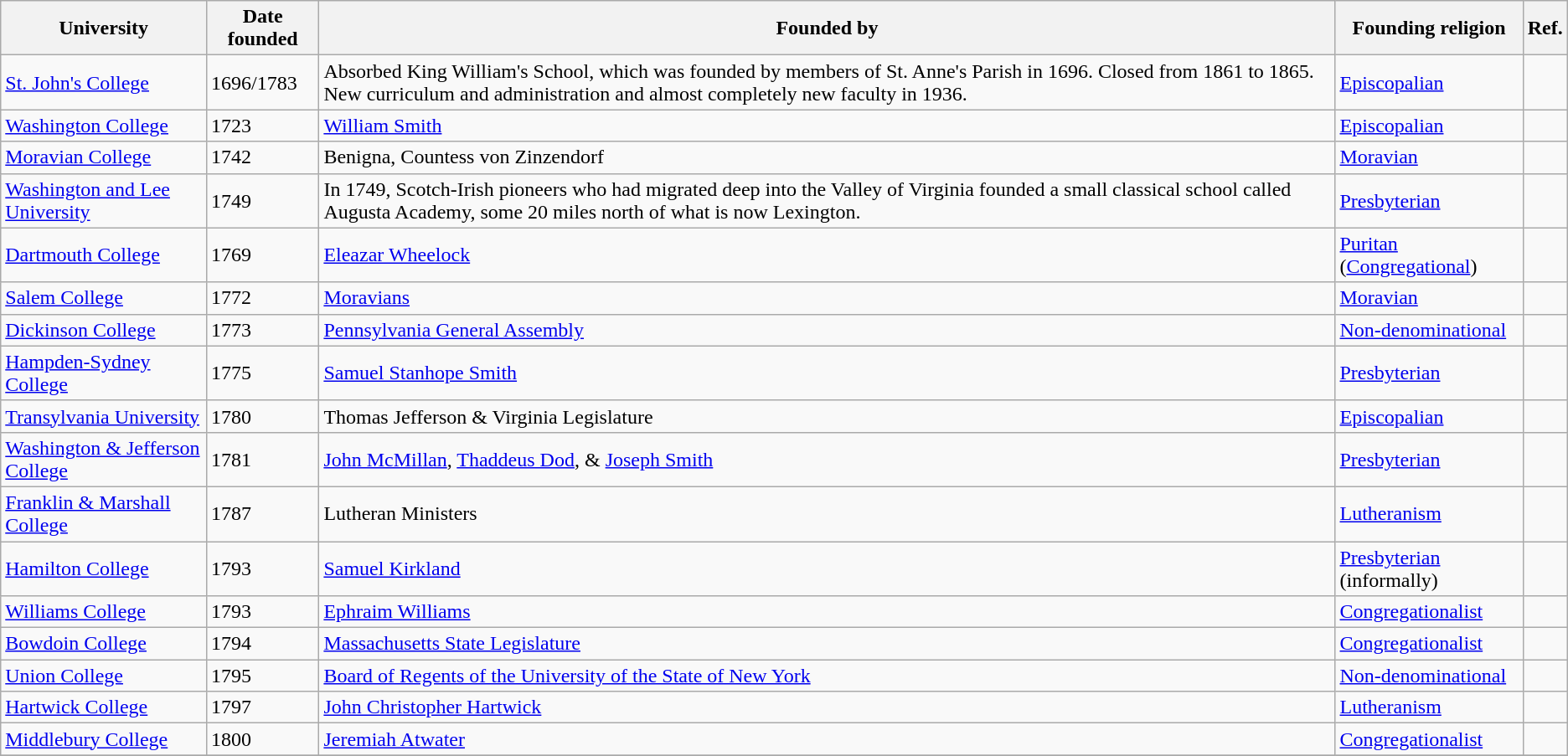<table class="wikitable">
<tr>
<th>University</th>
<th>Date founded</th>
<th>Founded by</th>
<th>Founding religion</th>
<th>Ref.</th>
</tr>
<tr>
<td><a href='#'>St. John's College</a></td>
<td>1696/1783</td>
<td>Absorbed King William's School, which was founded by members of St. Anne's Parish in 1696. Closed from 1861 to 1865. New curriculum and administration and almost completely new faculty in 1936.</td>
<td><a href='#'>Episcopalian</a></td>
<td></td>
</tr>
<tr>
<td><a href='#'>Washington College</a></td>
<td>1723</td>
<td><a href='#'>William Smith</a></td>
<td><a href='#'>Episcopalian</a></td>
<td></td>
</tr>
<tr>
<td><a href='#'>Moravian College</a></td>
<td>1742</td>
<td>Benigna, Countess von Zinzendorf</td>
<td><a href='#'>Moravian</a></td>
<td></td>
</tr>
<tr>
<td><a href='#'>Washington and Lee University</a></td>
<td>1749</td>
<td>In 1749, Scotch-Irish pioneers who had migrated deep into the Valley of Virginia founded a small classical school called Augusta Academy, some 20 miles north of what is now Lexington.</td>
<td><a href='#'>Presbyterian</a></td>
<td></td>
</tr>
<tr>
<td><a href='#'>Dartmouth College</a></td>
<td>1769</td>
<td><a href='#'>Eleazar Wheelock</a></td>
<td><a href='#'>Puritan</a> (<a href='#'>Congregational</a>)</td>
<td></td>
</tr>
<tr>
<td><a href='#'>Salem College</a></td>
<td>1772</td>
<td><a href='#'>Moravians</a></td>
<td><a href='#'>Moravian</a></td>
<td></td>
</tr>
<tr>
<td><a href='#'>Dickinson College</a></td>
<td>1773</td>
<td><a href='#'>Pennsylvania General Assembly</a></td>
<td><a href='#'>Non-denominational</a></td>
<td></td>
</tr>
<tr>
<td><a href='#'>Hampden-Sydney College</a></td>
<td>1775</td>
<td><a href='#'>Samuel Stanhope Smith</a></td>
<td><a href='#'>Presbyterian</a></td>
<td></td>
</tr>
<tr>
<td><a href='#'>Transylvania University</a></td>
<td>1780</td>
<td>Thomas Jefferson & Virginia Legislature</td>
<td><a href='#'>Episcopalian</a></td>
<td></td>
</tr>
<tr>
<td><a href='#'>Washington & Jefferson College</a></td>
<td>1781</td>
<td><a href='#'>John McMillan</a>, <a href='#'>Thaddeus Dod</a>, & <a href='#'>Joseph Smith</a></td>
<td><a href='#'>Presbyterian</a></td>
<td></td>
</tr>
<tr>
<td><a href='#'>Franklin & Marshall College</a></td>
<td>1787</td>
<td>Lutheran Ministers</td>
<td><a href='#'>Lutheranism</a></td>
<td></td>
</tr>
<tr>
<td><a href='#'>Hamilton College</a></td>
<td>1793</td>
<td><a href='#'>Samuel Kirkland</a></td>
<td><a href='#'>Presbyterian</a> (informally)</td>
<td></td>
</tr>
<tr>
<td><a href='#'>Williams College</a></td>
<td>1793</td>
<td><a href='#'>Ephraim Williams</a></td>
<td><a href='#'>Congregationalist</a></td>
<td></td>
</tr>
<tr>
<td><a href='#'>Bowdoin College</a></td>
<td>1794</td>
<td><a href='#'>Massachusetts State Legislature</a></td>
<td><a href='#'>Congregationalist</a></td>
<td></td>
</tr>
<tr>
<td><a href='#'>Union College</a></td>
<td>1795</td>
<td><a href='#'>Board of Regents of the University of the State of New York</a> </td>
<td><a href='#'>Non-denominational</a></td>
<td></td>
</tr>
<tr>
<td><a href='#'>Hartwick College</a></td>
<td>1797</td>
<td><a href='#'>John Christopher Hartwick</a></td>
<td><a href='#'>Lutheranism</a></td>
<td></td>
</tr>
<tr>
<td><a href='#'>Middlebury College</a></td>
<td>1800</td>
<td><a href='#'>Jeremiah Atwater</a></td>
<td><a href='#'>Congregationalist</a></td>
<td></td>
</tr>
<tr>
</tr>
</table>
